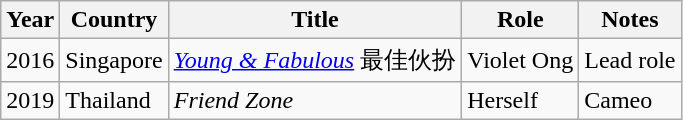<table class="wikitable">
<tr>
<th>Year</th>
<th>Country</th>
<th>Title</th>
<th>Role</th>
<th>Notes</th>
</tr>
<tr>
<td>2016</td>
<td>Singapore</td>
<td><em><a href='#'>Young & Fabulous</a></em> 最佳伙扮</td>
<td>Violet Ong</td>
<td>Lead role</td>
</tr>
<tr>
<td>2019</td>
<td>Thailand</td>
<td><em>Friend Zone</em></td>
<td>Herself</td>
<td>Cameo</td>
</tr>
</table>
